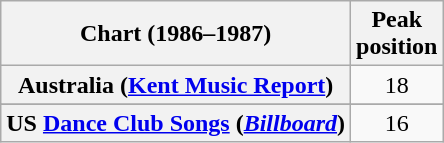<table class="wikitable sortable plainrowheaders" style="text-align:center">
<tr>
<th scope="col">Chart (1986–1987)</th>
<th scope="col">Peak<br>position</th>
</tr>
<tr>
<th scope="row">Australia (<a href='#'>Kent Music Report</a>)</th>
<td>18</td>
</tr>
<tr>
</tr>
<tr>
</tr>
<tr>
<th scope="row">US <a href='#'>Dance Club Songs</a> (<em><a href='#'>Billboard</a></em>)</th>
<td>16</td>
</tr>
</table>
